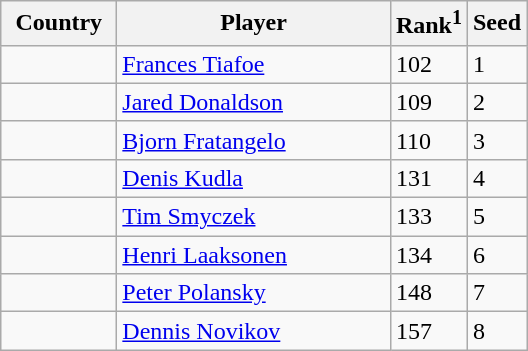<table class="sortable wikitable">
<tr>
<th width="70">Country</th>
<th width="175">Player</th>
<th>Rank<sup>1</sup></th>
<th>Seed</th>
</tr>
<tr>
<td></td>
<td><a href='#'>Frances Tiafoe</a></td>
<td>102</td>
<td>1</td>
</tr>
<tr>
<td></td>
<td><a href='#'>Jared Donaldson</a></td>
<td>109</td>
<td>2</td>
</tr>
<tr>
<td></td>
<td><a href='#'>Bjorn Fratangelo</a></td>
<td>110</td>
<td>3</td>
</tr>
<tr>
<td></td>
<td><a href='#'>Denis Kudla</a></td>
<td>131</td>
<td>4</td>
</tr>
<tr>
<td></td>
<td><a href='#'>Tim Smyczek</a></td>
<td>133</td>
<td>5</td>
</tr>
<tr>
<td></td>
<td><a href='#'>Henri Laaksonen</a></td>
<td>134</td>
<td>6</td>
</tr>
<tr>
<td></td>
<td><a href='#'>Peter Polansky</a></td>
<td>148</td>
<td>7</td>
</tr>
<tr>
<td></td>
<td><a href='#'>Dennis Novikov</a></td>
<td>157</td>
<td>8</td>
</tr>
</table>
